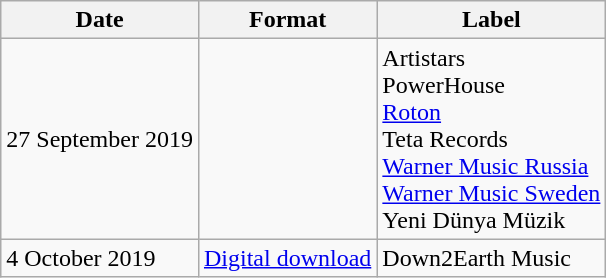<table class="wikitable plainrowheaders">
<tr>
<th scope="col">Date</th>
<th scope="col">Format</th>
<th scope="col">Label</th>
</tr>
<tr>
<td>27 September 2019</td>
<td></td>
<td>Artistars<br>PowerHouse<br><a href='#'>Roton</a><br>Teta Records<br><a href='#'>Warner Music Russia</a><br><a href='#'>Warner Music Sweden</a><br>Yeni Dünya Müzik</td>
</tr>
<tr>
<td>4 October 2019</td>
<td><a href='#'>Digital download</a></td>
<td>Down2Earth Music</td>
</tr>
</table>
